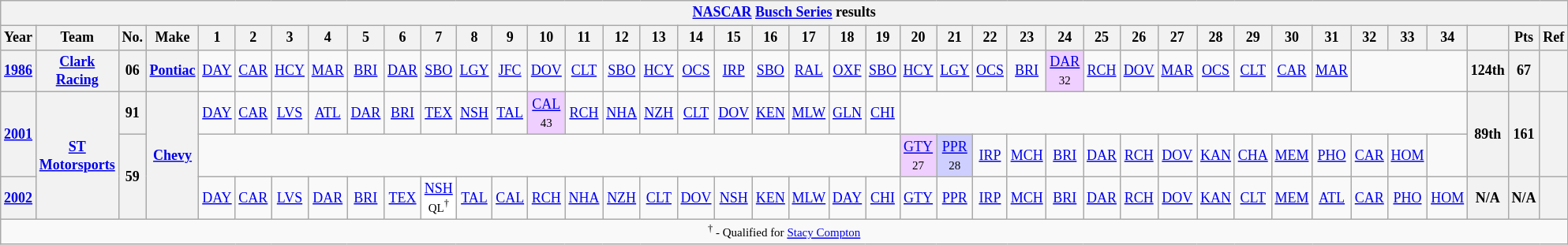<table class="wikitable" style="text-align:center; font-size:75%">
<tr>
<th colspan=42><a href='#'>NASCAR</a> <a href='#'>Busch Series</a> results</th>
</tr>
<tr>
<th>Year</th>
<th>Team</th>
<th>No.</th>
<th>Make</th>
<th>1</th>
<th>2</th>
<th>3</th>
<th>4</th>
<th>5</th>
<th>6</th>
<th>7</th>
<th>8</th>
<th>9</th>
<th>10</th>
<th>11</th>
<th>12</th>
<th>13</th>
<th>14</th>
<th>15</th>
<th>16</th>
<th>17</th>
<th>18</th>
<th>19</th>
<th>20</th>
<th>21</th>
<th>22</th>
<th>23</th>
<th>24</th>
<th>25</th>
<th>26</th>
<th>27</th>
<th>28</th>
<th>29</th>
<th>30</th>
<th>31</th>
<th>32</th>
<th>33</th>
<th>34</th>
<th></th>
<th>Pts</th>
<th>Ref</th>
</tr>
<tr>
<th><a href='#'>1986</a></th>
<th><a href='#'>Clark Racing</a></th>
<th>06</th>
<th><a href='#'>Pontiac</a></th>
<td><a href='#'>DAY</a></td>
<td><a href='#'>CAR</a></td>
<td><a href='#'>HCY</a></td>
<td><a href='#'>MAR</a></td>
<td><a href='#'>BRI</a></td>
<td><a href='#'>DAR</a></td>
<td><a href='#'>SBO</a></td>
<td><a href='#'>LGY</a></td>
<td><a href='#'>JFC</a></td>
<td><a href='#'>DOV</a></td>
<td><a href='#'>CLT</a></td>
<td><a href='#'>SBO</a></td>
<td><a href='#'>HCY</a></td>
<td><a href='#'>OCS</a></td>
<td><a href='#'>IRP</a></td>
<td><a href='#'>SBO</a></td>
<td><a href='#'>RAL</a></td>
<td><a href='#'>OXF</a></td>
<td><a href='#'>SBO</a></td>
<td><a href='#'>HCY</a></td>
<td><a href='#'>LGY</a></td>
<td><a href='#'>OCS</a></td>
<td><a href='#'>BRI</a></td>
<td style="background:#EFCFFF;"><a href='#'>DAR</a><br><small>32</small></td>
<td><a href='#'>RCH</a></td>
<td><a href='#'>DOV</a></td>
<td><a href='#'>MAR</a></td>
<td><a href='#'>OCS</a></td>
<td><a href='#'>CLT</a></td>
<td><a href='#'>CAR</a></td>
<td><a href='#'>MAR</a></td>
<td colspan=3></td>
<th>124th</th>
<th>67</th>
<th></th>
</tr>
<tr>
<th rowspan=2><a href='#'>2001</a></th>
<th rowspan=3><a href='#'>ST Motorsports</a></th>
<th>91</th>
<th rowspan=3><a href='#'>Chevy</a></th>
<td><a href='#'>DAY</a></td>
<td><a href='#'>CAR</a></td>
<td><a href='#'>LVS</a></td>
<td><a href='#'>ATL</a></td>
<td><a href='#'>DAR</a></td>
<td><a href='#'>BRI</a></td>
<td><a href='#'>TEX</a></td>
<td><a href='#'>NSH</a></td>
<td><a href='#'>TAL</a></td>
<td style="background:#EFCFFF;"><a href='#'>CAL</a><br><small>43</small></td>
<td><a href='#'>RCH</a></td>
<td><a href='#'>NHA</a></td>
<td><a href='#'>NZH</a></td>
<td><a href='#'>CLT</a></td>
<td><a href='#'>DOV</a></td>
<td><a href='#'>KEN</a></td>
<td><a href='#'>MLW</a></td>
<td><a href='#'>GLN</a></td>
<td><a href='#'>CHI</a></td>
<td colspan=15></td>
<th rowspan=2>89th</th>
<th rowspan=2>161</th>
<th rowspan=2></th>
</tr>
<tr>
<th rowspan=2>59</th>
<td colspan=19></td>
<td style="background:#EFCFFF;"><a href='#'>GTY</a><br><small>27</small></td>
<td style="background:#CFCFFF;"><a href='#'>PPR</a><br><small>28</small></td>
<td><a href='#'>IRP</a></td>
<td><a href='#'>MCH</a></td>
<td><a href='#'>BRI</a></td>
<td><a href='#'>DAR</a></td>
<td><a href='#'>RCH</a></td>
<td><a href='#'>DOV</a></td>
<td><a href='#'>KAN</a></td>
<td><a href='#'>CHA</a></td>
<td><a href='#'>MEM</a></td>
<td><a href='#'>PHO</a></td>
<td><a href='#'>CAR</a></td>
<td><a href='#'>HOM</a></td>
<td></td>
</tr>
<tr>
<th><a href='#'>2002</a></th>
<td><a href='#'>DAY</a></td>
<td><a href='#'>CAR</a></td>
<td><a href='#'>LVS</a></td>
<td><a href='#'>DAR</a></td>
<td><a href='#'>BRI</a></td>
<td><a href='#'>TEX</a></td>
<td style="background:#FFFFFF;"><a href='#'>NSH</a><br><small>QL<sup>†</sup></small></td>
<td><a href='#'>TAL</a></td>
<td><a href='#'>CAL</a></td>
<td><a href='#'>RCH</a></td>
<td><a href='#'>NHA</a></td>
<td><a href='#'>NZH</a></td>
<td><a href='#'>CLT</a></td>
<td><a href='#'>DOV</a></td>
<td><a href='#'>NSH</a></td>
<td><a href='#'>KEN</a></td>
<td><a href='#'>MLW</a></td>
<td><a href='#'>DAY</a></td>
<td><a href='#'>CHI</a></td>
<td><a href='#'>GTY</a></td>
<td><a href='#'>PPR</a></td>
<td><a href='#'>IRP</a></td>
<td><a href='#'>MCH</a></td>
<td><a href='#'>BRI</a></td>
<td><a href='#'>DAR</a></td>
<td><a href='#'>RCH</a></td>
<td><a href='#'>DOV</a></td>
<td><a href='#'>KAN</a></td>
<td><a href='#'>CLT</a></td>
<td><a href='#'>MEM</a></td>
<td><a href='#'>ATL</a></td>
<td><a href='#'>CAR</a></td>
<td><a href='#'>PHO</a></td>
<td><a href='#'>HOM</a></td>
<th>N/A</th>
<th>N/A</th>
<th></th>
</tr>
<tr>
<td colspan=41><small><sup>†</sup> - Qualified for <a href='#'>Stacy Compton</a></small></td>
</tr>
</table>
